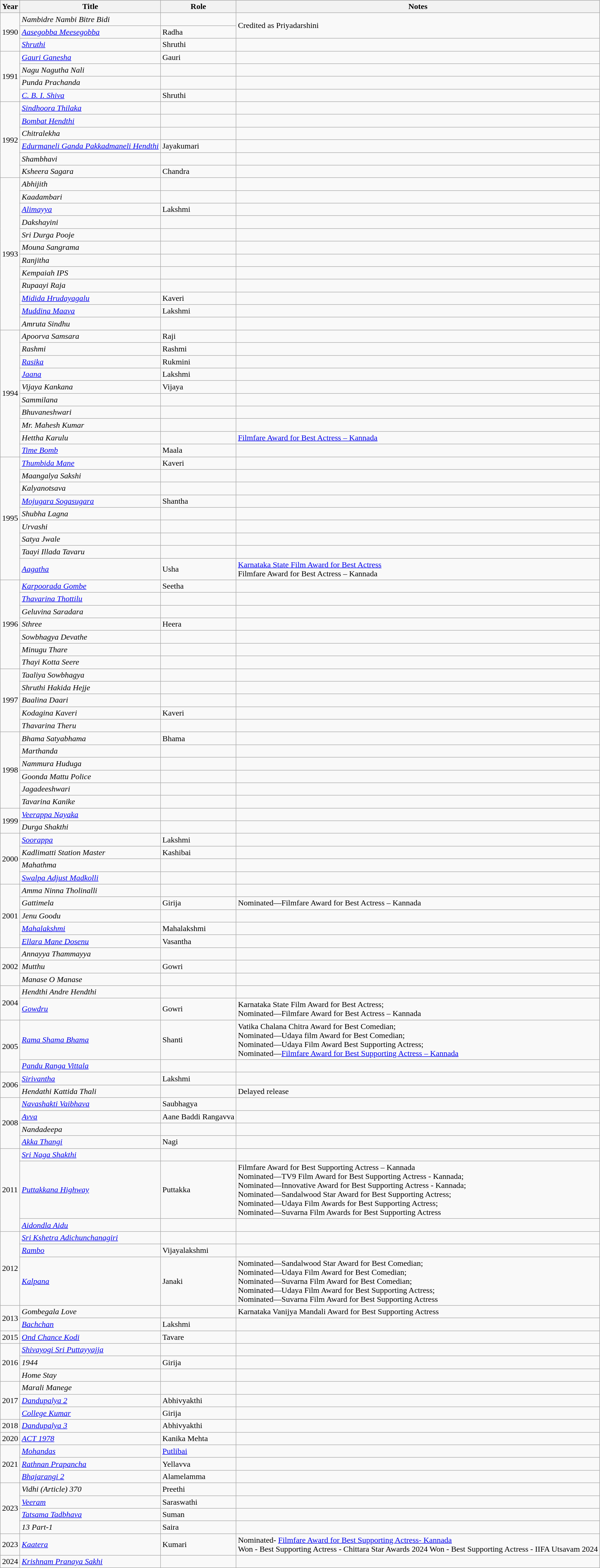<table class="wikitable sortable">
<tr style="background:#ccc; text-align:center;">
<th>Year</th>
<th>Title</th>
<th>Role</th>
<th>Notes</th>
</tr>
<tr>
<td rowspan="3">1990</td>
<td><em>Nambidre Nambi Bitre Bidi</em></td>
<td></td>
<td rowspan="2">Credited as Priyadarshini</td>
</tr>
<tr>
<td><em><a href='#'>Aasegobba Meesegobba</a></em></td>
<td>Radha</td>
</tr>
<tr>
<td><em><a href='#'>Shruthi</a></em></td>
<td>Shruthi</td>
<td></td>
</tr>
<tr>
<td rowspan="4">1991</td>
<td><em><a href='#'>Gauri Ganesha</a></em></td>
<td>Gauri</td>
<td></td>
</tr>
<tr>
<td><em>Nagu Nagutha Nali</em></td>
<td></td>
<td></td>
</tr>
<tr>
<td><em>Punda Prachanda</em></td>
<td></td>
<td></td>
</tr>
<tr>
<td><em><a href='#'>C. B. I. Shiva</a></em></td>
<td>Shruthi</td>
<td></td>
</tr>
<tr>
<td rowspan="6">1992</td>
<td><em><a href='#'>Sindhoora Thilaka</a></em></td>
<td></td>
<td></td>
</tr>
<tr>
<td><em><a href='#'>Bombat Hendthi</a></em></td>
<td></td>
<td></td>
</tr>
<tr>
<td><em>Chitralekha</em></td>
<td></td>
<td></td>
</tr>
<tr>
<td><em><a href='#'>Edurmaneli Ganda Pakkadmaneli Hendthi</a></em></td>
<td>Jayakumari</td>
<td></td>
</tr>
<tr>
<td><em>Shambhavi</em></td>
<td></td>
<td></td>
</tr>
<tr>
<td><em>Ksheera Sagara</em></td>
<td>Chandra</td>
<td></td>
</tr>
<tr>
<td rowspan="12">1993</td>
<td><em>Abhijith</em></td>
<td></td>
<td></td>
</tr>
<tr>
<td><em>Kaadambari</em></td>
<td></td>
<td></td>
</tr>
<tr>
<td><em><a href='#'>Alimayya</a></em></td>
<td>Lakshmi</td>
<td></td>
</tr>
<tr>
<td><em>Dakshayini</em></td>
<td></td>
<td></td>
</tr>
<tr>
<td><em>Sri Durga Pooje</em></td>
<td></td>
<td></td>
</tr>
<tr>
<td><em>Mouna Sangrama</em></td>
<td></td>
<td></td>
</tr>
<tr>
<td><em>Ranjitha</em></td>
<td></td>
<td></td>
</tr>
<tr>
<td><em>Kempaiah IPS</em></td>
<td></td>
<td></td>
</tr>
<tr>
<td><em>Rupaayi Raja</em></td>
<td></td>
<td></td>
</tr>
<tr>
<td><em><a href='#'>Midida Hrudayagalu</a></em></td>
<td>Kaveri</td>
<td></td>
</tr>
<tr>
<td><em><a href='#'>Muddina Maava</a></em></td>
<td>Lakshmi</td>
<td></td>
</tr>
<tr>
<td><em>Amruta Sindhu</em></td>
<td></td>
<td></td>
</tr>
<tr>
<td rowspan="10">1994</td>
<td><em>Apoorva Samsara</em></td>
<td>Raji</td>
<td></td>
</tr>
<tr>
<td><em>Rashmi</em></td>
<td>Rashmi</td>
<td></td>
</tr>
<tr>
<td><em><a href='#'>Rasika</a></em></td>
<td>Rukmini</td>
<td></td>
</tr>
<tr>
<td><em><a href='#'>Jaana</a></em></td>
<td>Lakshmi</td>
<td></td>
</tr>
<tr>
<td><em>Vijaya Kankana</em></td>
<td>Vijaya</td>
<td></td>
</tr>
<tr>
<td><em>Sammilana</em></td>
<td></td>
<td></td>
</tr>
<tr>
<td><em>Bhuvaneshwari</em></td>
<td></td>
<td></td>
</tr>
<tr>
<td><em>Mr. Mahesh Kumar</em></td>
<td></td>
<td></td>
</tr>
<tr>
<td><em>Hettha Karulu</em></td>
<td></td>
<td><a href='#'>Filmfare Award for Best Actress – Kannada</a></td>
</tr>
<tr>
<td><em><a href='#'>Time Bomb</a></em></td>
<td>Maala</td>
<td></td>
</tr>
<tr>
<td rowspan="9">1995</td>
<td><em><a href='#'>Thumbida Mane</a></em></td>
<td>Kaveri</td>
<td></td>
</tr>
<tr>
<td><em>Maangalya Sakshi</em></td>
<td></td>
<td></td>
</tr>
<tr>
<td><em>Kalyanotsava</em></td>
<td></td>
<td></td>
</tr>
<tr>
<td><em><a href='#'>Mojugara Sogasugara</a></em></td>
<td>Shantha</td>
<td></td>
</tr>
<tr>
<td><em>Shubha Lagna</em></td>
<td></td>
<td></td>
</tr>
<tr>
<td><em>Urvashi</em></td>
<td></td>
<td></td>
</tr>
<tr>
<td><em>Satya Jwale</em></td>
<td></td>
<td></td>
</tr>
<tr>
<td><em>Taayi Illada Tavaru</em></td>
<td></td>
<td></td>
</tr>
<tr>
<td><em><a href='#'>Aagatha</a></em></td>
<td>Usha</td>
<td><a href='#'>Karnataka State Film Award for Best Actress</a><br>Filmfare Award for Best Actress – Kannada</td>
</tr>
<tr>
<td rowspan="7">1996</td>
<td><em><a href='#'>Karpoorada Gombe</a></em></td>
<td>Seetha</td>
<td></td>
</tr>
<tr>
<td><em><a href='#'>Thavarina Thottilu</a></em></td>
<td></td>
<td></td>
</tr>
<tr>
<td><em>Geluvina Saradara</em></td>
<td></td>
<td></td>
</tr>
<tr>
<td><em>Sthree</em></td>
<td>Heera</td>
<td></td>
</tr>
<tr>
<td><em>Sowbhagya Devathe</em></td>
<td></td>
<td></td>
</tr>
<tr>
<td><em>Minugu Thare</em></td>
<td></td>
<td></td>
</tr>
<tr>
<td><em>Thayi Kotta Seere</em></td>
<td></td>
<td></td>
</tr>
<tr>
<td rowspan="5">1997</td>
<td><em>Taaliya Sowbhagya</em></td>
<td></td>
<td></td>
</tr>
<tr>
<td><em>Shruthi Hakida Hejje</em></td>
<td></td>
<td></td>
</tr>
<tr>
<td><em>Baalina Daari</em></td>
<td></td>
<td></td>
</tr>
<tr>
<td><em>Kodagina Kaveri</em></td>
<td>Kaveri</td>
<td></td>
</tr>
<tr>
<td><em>Thavarina Theru</em></td>
<td></td>
<td></td>
</tr>
<tr>
<td rowspan="6">1998</td>
<td><em>Bhama Satyabhama</em></td>
<td>Bhama</td>
<td></td>
</tr>
<tr>
<td><em>Marthanda</em></td>
<td></td>
<td></td>
</tr>
<tr>
<td><em>Nammura Huduga</em></td>
<td></td>
<td></td>
</tr>
<tr>
<td><em>Goonda Mattu Police</em></td>
<td></td>
<td></td>
</tr>
<tr>
<td><em>Jagadeeshwari</em></td>
<td></td>
<td></td>
</tr>
<tr>
<td><em>Tavarina Kanike</em></td>
<td></td>
<td></td>
</tr>
<tr>
<td rowspan="2">1999</td>
<td><em><a href='#'>Veerappa Nayaka</a></em></td>
<td></td>
<td></td>
</tr>
<tr>
<td><em>Durga Shakthi</em></td>
<td></td>
<td></td>
</tr>
<tr>
<td rowspan="4">2000</td>
<td><em><a href='#'>Soorappa</a></em></td>
<td>Lakshmi</td>
<td></td>
</tr>
<tr>
<td><em>Kadlimatti Station Master</em></td>
<td>Kashibai</td>
<td></td>
</tr>
<tr>
<td><em>Mahathma</em></td>
<td></td>
<td></td>
</tr>
<tr>
<td><em><a href='#'>Swalpa Adjust Madkolli</a></em></td>
<td></td>
<td></td>
</tr>
<tr>
<td rowspan="5">2001</td>
<td><em>Amma Ninna Tholinalli</em></td>
<td></td>
<td></td>
</tr>
<tr>
<td><em>Gattimela</em></td>
<td>Girija</td>
<td>Nominated—Filmfare Award for Best Actress – Kannada</td>
</tr>
<tr>
<td><em>Jenu Goodu</em></td>
<td></td>
<td></td>
</tr>
<tr>
<td><em><a href='#'>Mahalakshmi</a></em></td>
<td>Mahalakshmi</td>
<td></td>
</tr>
<tr>
<td><em><a href='#'>Ellara Mane Dosenu</a></em></td>
<td>Vasantha</td>
<td></td>
</tr>
<tr>
<td rowspan="3">2002</td>
<td><em>Annayya Thammayya</em></td>
<td></td>
<td></td>
</tr>
<tr>
<td><em>Mutthu</em></td>
<td>Gowri</td>
<td></td>
</tr>
<tr>
<td><em>Manase O Manase</em></td>
<td></td>
<td></td>
</tr>
<tr>
<td rowspan="2">2004</td>
<td><em>Hendthi Andre Hendthi</em></td>
<td></td>
<td></td>
</tr>
<tr>
<td><em><a href='#'>Gowdru</a></em></td>
<td>Gowri</td>
<td>Karnataka State Film Award for Best Actress;<br>Nominated—Filmfare Award for Best Actress – Kannada</td>
</tr>
<tr>
<td rowspan="2">2005</td>
<td><em><a href='#'>Rama Shama Bhama</a></em></td>
<td>Shanti</td>
<td>Vatika Chalana Chitra Award for Best Comedian;<br>Nominated—Udaya film Award for Best Comedian;<br>Nominated—Udaya Film Award Best Supporting Actress;<br>Nominated—<a href='#'>Filmfare Award for Best Supporting Actress – Kannada</a></td>
</tr>
<tr>
<td><em><a href='#'>Pandu Ranga Vittala</a></em></td>
<td></td>
<td></td>
</tr>
<tr>
<td rowspan="2">2006</td>
<td><em><a href='#'>Sirivantha</a></em></td>
<td>Lakshmi</td>
<td></td>
</tr>
<tr>
<td><em>Hendathi Kattida Thali</em></td>
<td></td>
<td>Delayed release</td>
</tr>
<tr>
<td rowspan="4">2008</td>
<td><em><a href='#'>Navashakti Vaibhava</a></em></td>
<td>Saubhagya</td>
<td></td>
</tr>
<tr>
<td><em><a href='#'>Avva</a></em></td>
<td>Aane Baddi Rangavva</td>
<td></td>
</tr>
<tr>
<td><em>Nandadeepa</em></td>
<td></td>
<td></td>
</tr>
<tr>
<td><em><a href='#'>Akka Thangi</a></em></td>
<td>Nagi</td>
<td></td>
</tr>
<tr>
<td rowspan="3">2011</td>
<td><em><a href='#'>Sri Naga Shakthi</a></em></td>
<td></td>
<td></td>
</tr>
<tr>
<td><em><a href='#'>Puttakkana Highway</a></em></td>
<td>Puttakka</td>
<td>Filmfare Award for Best Supporting Actress – Kannada<br>Nominated—TV9 Film Award for Best Supporting Actress - Kannada;<br>Nominated—Innovative Award for Best Supporting Actress - Kannada;<br>Nominated—Sandalwood Star Award for Best Supporting Actress;<br>Nominated—Udaya Film Awards for Best Supporting Actress;<br>Nominated—Suvarna Film Awards for Best Supporting Actress</td>
</tr>
<tr>
<td><em><a href='#'>Aidondla Aidu</a></em></td>
<td></td>
<td></td>
</tr>
<tr>
<td rowspan="3">2012</td>
<td><em><a href='#'>Sri Kshetra Adichunchanagiri</a></em></td>
<td></td>
<td></td>
</tr>
<tr>
<td><em><a href='#'>Rambo</a></em></td>
<td>Vijayalakshmi</td>
<td></td>
</tr>
<tr>
<td><em><a href='#'>Kalpana</a></em></td>
<td>Janaki</td>
<td>Nominated—Sandalwood Star Award for Best Comedian;<br>Nominated—Udaya Film Award for Best Comedian;<br>Nominated—Suvarna Film Award for Best Comedian;<br>Nominated—Udaya Film Award for Best Supporting Actress;<br>Nominated—Suvarna Film Award for Best Supporting Actress</td>
</tr>
<tr>
<td rowspan="2">2013</td>
<td><em>Gombegala Love</em></td>
<td></td>
<td>Karnataka Vanijya Mandali Award for Best Supporting Actress</td>
</tr>
<tr>
<td><em><a href='#'>Bachchan</a></em></td>
<td>Lakshmi</td>
<td></td>
</tr>
<tr>
<td>2015</td>
<td><em><a href='#'>Ond Chance Kodi</a></em></td>
<td>Tavare</td>
<td></td>
</tr>
<tr>
<td rowspan="3">2016</td>
<td><em><a href='#'>Shivayogi Sri Puttayyajja</a></em></td>
<td></td>
<td></td>
</tr>
<tr>
<td><em>1944</em></td>
<td>Girija</td>
<td></td>
</tr>
<tr>
<td><em>Home Stay</em></td>
<td></td>
<td></td>
</tr>
<tr>
<td rowspan="3">2017</td>
<td><em>Marali Manege</em></td>
<td></td>
<td></td>
</tr>
<tr>
<td><em><a href='#'>Dandupalya 2</a></em></td>
<td>Abhivyakthi</td>
<td></td>
</tr>
<tr>
<td><em><a href='#'>College Kumar</a></em></td>
<td>Girija</td>
<td></td>
</tr>
<tr>
<td>2018</td>
<td><em><a href='#'>Dandupalya 3</a></em></td>
<td>Abhivyakthi</td>
<td></td>
</tr>
<tr>
<td>2020</td>
<td><em><a href='#'>ACT 1978</a></em></td>
<td>Kanika Mehta</td>
<td></td>
</tr>
<tr>
<td rowspan="3">2021</td>
<td><em><a href='#'>Mohandas</a></em></td>
<td><a href='#'>Putlibai</a></td>
<td></td>
</tr>
<tr>
<td><em><a href='#'>Rathnan Prapancha</a> </em></td>
<td>Yellavva</td>
<td></td>
</tr>
<tr>
<td><em><a href='#'>Bhajarangi 2</a></em></td>
<td>Alamelamma</td>
<td></td>
</tr>
<tr>
<td rowspan="4">2023</td>
<td><em>Vidhi (Article) 370</em></td>
<td>Preethi</td>
<td></td>
</tr>
<tr>
<td><em><a href='#'>Veeram</a></em></td>
<td>Saraswathi</td>
<td></td>
</tr>
<tr>
<td><em><a href='#'>Tatsama Tadbhava</a></em></td>
<td>Suman</td>
<td></td>
</tr>
<tr>
<td><em>13 Part-1</em></td>
<td>Saira</td>
<td></td>
</tr>
<tr>
<td>2023</td>
<td><em><a href='#'>Kaatera</a></em></td>
<td>Kumari</td>
<td>Nominated- <a href='#'>Filmfare Award for Best Supporting Actress- Kannada</a><br>Won - Best Supporting Actress - Chittara Star Awards 2024
Won - Best Supporting Actress - IIFA Utsavam 2024</td>
</tr>
<tr>
<td>2024</td>
<td><em><a href='#'>Krishnam Pranaya Sakhi</a></em></td>
<td></td>
<td></td>
</tr>
</table>
